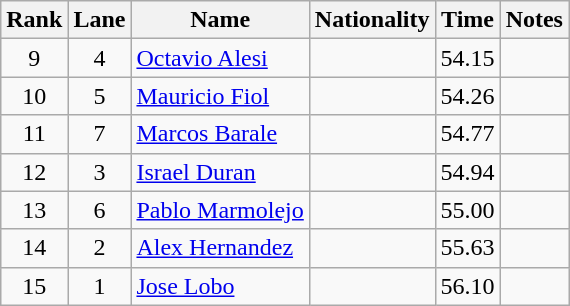<table class="wikitable sortable" style="text-align:center">
<tr>
<th>Rank</th>
<th>Lane</th>
<th>Name</th>
<th>Nationality</th>
<th>Time</th>
<th>Notes</th>
</tr>
<tr>
<td>9</td>
<td>4</td>
<td align=left><a href='#'>Octavio Alesi</a></td>
<td align=left></td>
<td>54.15</td>
<td></td>
</tr>
<tr>
<td>10</td>
<td>5</td>
<td align=left><a href='#'>Mauricio Fiol</a></td>
<td align=left></td>
<td>54.26</td>
<td></td>
</tr>
<tr>
<td>11</td>
<td>7</td>
<td align=left><a href='#'>Marcos Barale</a></td>
<td align=left></td>
<td>54.77</td>
<td></td>
</tr>
<tr>
<td>12</td>
<td>3</td>
<td align=left><a href='#'>Israel Duran</a></td>
<td align=left></td>
<td>54.94</td>
<td></td>
</tr>
<tr>
<td>13</td>
<td>6</td>
<td align=left><a href='#'>Pablo Marmolejo</a></td>
<td align=left></td>
<td>55.00</td>
<td></td>
</tr>
<tr>
<td>14</td>
<td>2</td>
<td align=left><a href='#'>Alex Hernandez</a></td>
<td align=left></td>
<td>55.63</td>
<td></td>
</tr>
<tr>
<td>15</td>
<td>1</td>
<td align=left><a href='#'>Jose Lobo</a></td>
<td align=left></td>
<td>56.10</td>
<td></td>
</tr>
</table>
